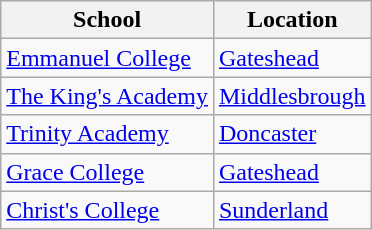<table class="wikitable sortable">
<tr>
<th>School</th>
<th>Location</th>
</tr>
<tr>
<td><a href='#'>Emmanuel College</a></td>
<td> <a href='#'>Gateshead</a></td>
</tr>
<tr>
<td><a href='#'>The King's Academy</a></td>
<td> <a href='#'>Middlesbrough</a></td>
</tr>
<tr>
<td><a href='#'>Trinity Academy</a></td>
<td> <a href='#'>Doncaster</a></td>
</tr>
<tr>
<td><a href='#'>Grace College</a></td>
<td> <a href='#'>Gateshead</a></td>
</tr>
<tr>
<td><a href='#'>Christ's College</a></td>
<td> <a href='#'>Sunderland</a></td>
</tr>
</table>
